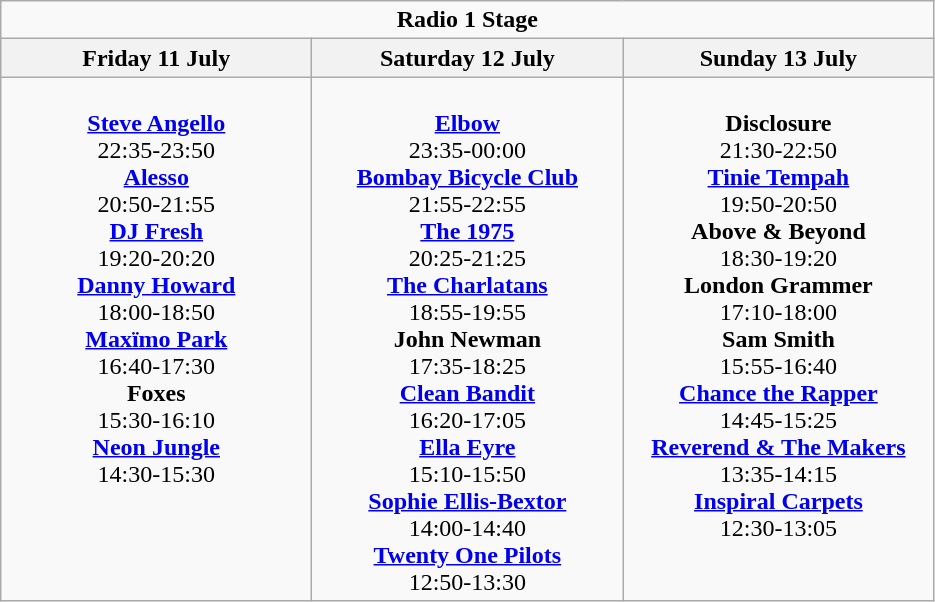<table class="wikitable">
<tr>
<td colspan="3" style="text-align:center;"><strong>Radio 1 Stage</strong></td>
</tr>
<tr>
<th>Friday 11 July</th>
<th>Saturday 12 July</th>
<th>Sunday 13 July</th>
</tr>
<tr>
<td style="text-align:center; vertical-align:top; width:200px;"><br><strong><a href='#'>Steve Angello</a></strong>
<br> 22:35-23:50
<br> <strong><a href='#'>Alesso</a></strong>
<br> 20:50-21:55
<br> <strong><a href='#'>DJ Fresh</a></strong>
<br> 19:20-20:20
<br> <strong><a href='#'>Danny Howard</a></strong>
<br> 18:00-18:50
<br> <strong><a href='#'>Maxïmo Park</a></strong>
<br> 16:40-17:30
<br> <strong>Foxes</strong>
<br> 15:30-16:10
<br> <strong><a href='#'>Neon Jungle</a></strong>
<br> 14:30-15:30</td>
<td style="text-align:center; vertical-align:top; width:200px;"><br><strong><a href='#'>Elbow</a></strong>
<br> 23:35-00:00
<br> <strong><a href='#'>Bombay Bicycle Club</a></strong>
<br> 21:55-22:55
<br> <strong><a href='#'>The 1975</a></strong>
<br> 20:25-21:25
<br> <strong><a href='#'>The Charlatans</a></strong>
<br> 18:55-19:55
<br> <strong>John Newman</strong>
<br> 17:35-18:25
<br> <strong><a href='#'>Clean Bandit</a></strong>
<br> 16:20-17:05
<br> <strong><a href='#'>Ella Eyre</a></strong>
<br> 15:10-15:50
<br> <strong><a href='#'>Sophie Ellis-Bextor</a></strong>
<br> 14:00-14:40
<br> <strong><a href='#'>Twenty One Pilots</a></strong>
<br> 12:50-13:30</td>
<td style="text-align:center; vertical-align:top; width:200px;"><br><strong>Disclosure</strong>
<br> 21:30-22:50
<br> <strong><a href='#'>Tinie Tempah</a></strong>
<br> 19:50-20:50
<br> <strong>Above & Beyond</strong>
<br> 18:30-19:20
<br> <strong>London Grammer</strong>
<br> 17:10-18:00
<br> <strong>Sam Smith</strong>
<br> 15:55-16:40
<br> <strong><a href='#'>Chance the Rapper</a></strong>
<br> 14:45-15:25
<br> <strong><a href='#'>Reverend & The Makers</a></strong>
<br> 13:35-14:15
<br> <strong><a href='#'>Inspiral Carpets</a></strong>
<br> 12:30-13:05</td>
</tr>
</table>
